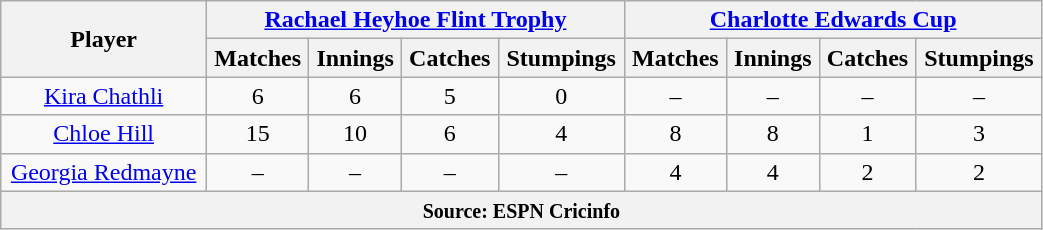<table class="wikitable" style="text-align:center; width:55%;">
<tr>
<th rowspan=2>Player</th>
<th colspan=4><a href='#'>Rachael Heyhoe Flint Trophy</a></th>
<th colspan=4><a href='#'>Charlotte Edwards Cup</a></th>
</tr>
<tr>
<th>Matches</th>
<th>Innings</th>
<th>Catches</th>
<th>Stumpings</th>
<th>Matches</th>
<th>Innings</th>
<th>Catches</th>
<th>Stumpings</th>
</tr>
<tr>
<td><a href='#'>Kira Chathli</a></td>
<td>6</td>
<td>6</td>
<td>5</td>
<td>0</td>
<td>–</td>
<td>–</td>
<td>–</td>
<td>–</td>
</tr>
<tr>
<td><a href='#'>Chloe Hill</a></td>
<td>15</td>
<td>10</td>
<td>6</td>
<td>4</td>
<td>8</td>
<td>8</td>
<td>1</td>
<td>3</td>
</tr>
<tr>
<td><a href='#'>Georgia Redmayne</a></td>
<td>–</td>
<td>–</td>
<td>–</td>
<td>–</td>
<td>4</td>
<td>4</td>
<td>2</td>
<td>2</td>
</tr>
<tr>
<th colspan="9"><small>Source: ESPN Cricinfo</small></th>
</tr>
</table>
